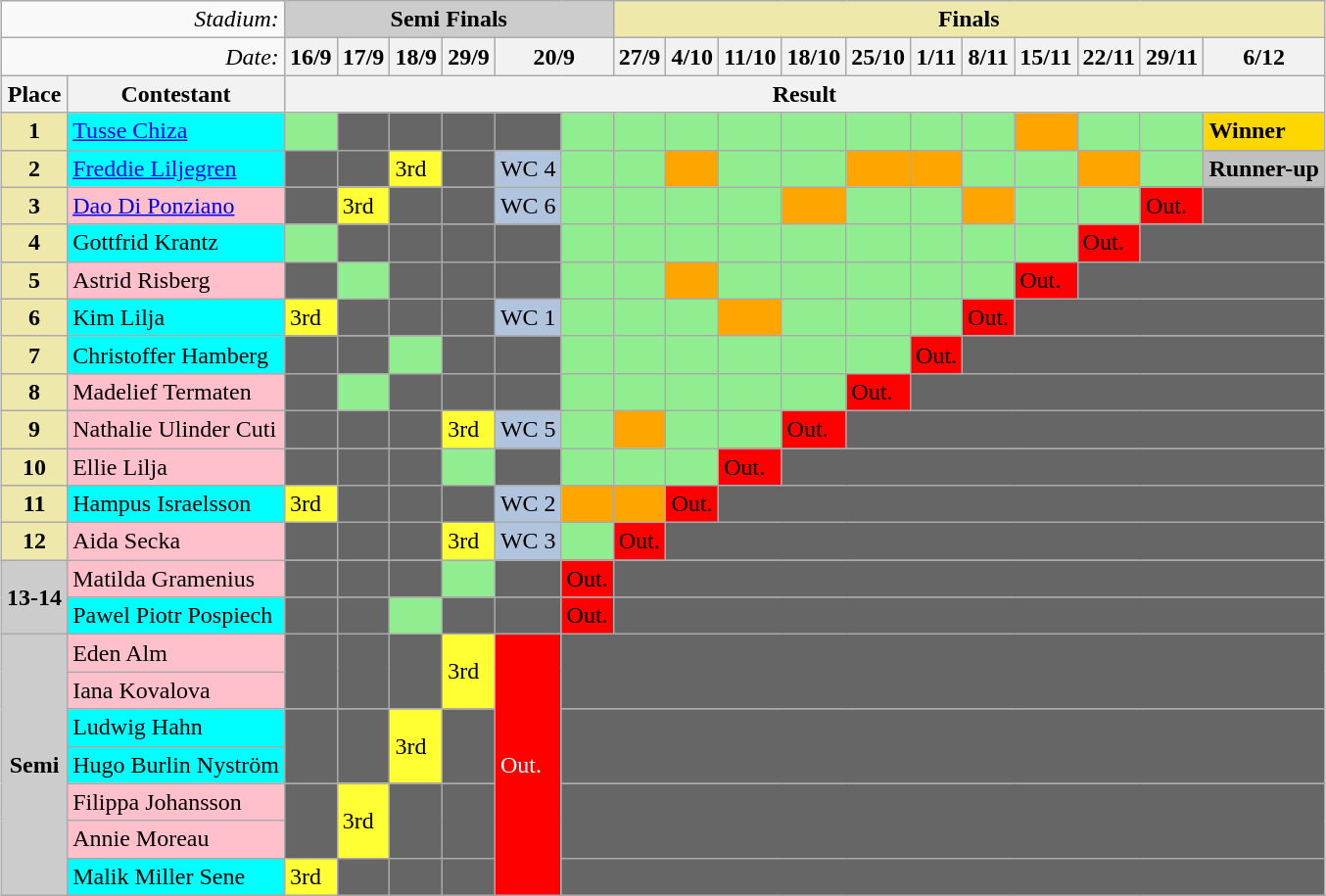<table class="wikitable" align="center" style="margin:1em auto;">
<tr>
<td colspan="2" align="right"><em>Stadium:</em></td>
<td align="Center" bgcolor="#cccccc" colspan="6"><strong>Semi Finals</strong></td>
<td colspan="12" bgcolor="palegoldenrod" align="Center"><strong>Finals</strong></td>
</tr>
<tr>
<td colspan="2" align="right"><em>Date:</em></td>
<th>16/9</th>
<th>17/9</th>
<th>18/9</th>
<th>29/9</th>
<th colspan=2>20/9</th>
<th>27/9</th>
<th>4/10</th>
<th>11/10</th>
<th>18/10</th>
<th>25/10</th>
<th>1/11</th>
<th>8/11</th>
<th>15/11</th>
<th>22/11</th>
<th>29/11</th>
<th>6/12</th>
</tr>
<tr>
<th>Place</th>
<th>Contestant</th>
<th colspan="19" align="center">Result</th>
</tr>
<tr>
<td align="center" bgcolor="palegoldenrod"><strong>1</strong></td>
<td style="background:cyan;"><a href='#'>Tusse Chiza</a></td>
<td style="background:lightgreen;"></td>
<td bgcolor="#666666"></td>
<td bgcolor="#666666"></td>
<td bgcolor="#666666"></td>
<td bgcolor="#666666"></td>
<td style="background:lightgreen;"></td>
<td style="background:lightgreen;"></td>
<td style="background:lightgreen;"></td>
<td style="background:lightgreen;"></td>
<td style="background:lightgreen;"></td>
<td style="background:lightgreen;"></td>
<td style="background:lightgreen;"></td>
<td style="background:lightgreen;"></td>
<td style="background:orange;"></td>
<td style="background:lightgreen;"></td>
<td style="background:lightgreen;"></td>
<td style="background:Gold;"><strong>Winner</strong></td>
</tr>
<tr>
<td align="center" bgcolor="palegoldenrod"><strong>2</strong></td>
<td style="background:cyan;"><a href='#'>Freddie Liljegren</a></td>
<td bgcolor="#666666"></td>
<td bgcolor="#666666"></td>
<td bgcolor="#ffff33">3rd</td>
<td bgcolor="#666666"></td>
<td style="background:lightsteelblue;">WC 4</td>
<td style="background:lightgreen;"></td>
<td style="background:lightgreen;"></td>
<td style="background:orange;"></td>
<td style="background:lightgreen;"></td>
<td style="background:lightgreen;"></td>
<td style="background:orange;"></td>
<td style="background:orange;"></td>
<td style="background:lightgreen;"></td>
<td style="background:lightgreen;"></td>
<td style="background:orange;"></td>
<td style="background:lightgreen;"></td>
<td style="background:Silver;"><strong>Runner-up</strong></td>
</tr>
<tr>
<td align="center" bgcolor="palegoldenrod"><strong>3</strong></td>
<td style="background:pink;"><a href='#'>Dao Di Ponziano</a></td>
<td bgcolor="#666666"></td>
<td bgcolor="#ffff33">3rd</td>
<td bgcolor="#666666"></td>
<td bgcolor="#666666"></td>
<td style="background:lightsteelblue;">WC 6</td>
<td style="background:lightgreen;"></td>
<td style="background:lightgreen;"></td>
<td style="background:lightgreen;"></td>
<td style="background:lightgreen;"></td>
<td style="background:orange;"></td>
<td style="background:lightgreen;"></td>
<td style="background:lightgreen;"></td>
<td style="background:orange;"></td>
<td style="background:lightgreen;"></td>
<td style="background:lightgreen;"></td>
<td style="background:red;"><span>Out.</span></td>
<td bgcolor="#666666"></td>
</tr>
<tr>
<td align="center" bgcolor="palegoldenrod"><strong>4</strong></td>
<td style="background:cyan;">Gottfrid Krantz</td>
<td style="background:lightgreen;"></td>
<td bgcolor="#666666"></td>
<td bgcolor="#666666"></td>
<td bgcolor="#666666"></td>
<td bgcolor="#666666"></td>
<td style="background:lightgreen;"></td>
<td style="background:lightgreen;"></td>
<td style="background:lightgreen;"></td>
<td style="background:lightgreen;"></td>
<td style="background:lightgreen;"></td>
<td style="background:lightgreen;"></td>
<td style="background:lightgreen;"></td>
<td style="background:lightgreen;"></td>
<td style="background:lightgreen;"></td>
<td style="background:red;"><span>Out.</span></td>
<td bgcolor="#666666" colspan="2"></td>
</tr>
<tr>
<td align="center" bgcolor="palegoldenrod"><strong>5</strong></td>
<td style="background:pink;">Astrid Risberg</td>
<td bgcolor="#666666"></td>
<td style="background:lightgreen;"></td>
<td bgcolor="#666666"></td>
<td bgcolor="#666666"></td>
<td bgcolor="#666666"></td>
<td style="background:lightgreen;"></td>
<td style="background:lightgreen;"></td>
<td style="background:orange;"></td>
<td style="background:lightgreen;"></td>
<td style="background:lightgreen;"></td>
<td style="background:lightgreen;"></td>
<td style="background:lightgreen;"></td>
<td style="background:lightgreen;"></td>
<td style="background:red;"><span>Out.</span></td>
<td bgcolor="#666666" colspan="3"></td>
</tr>
<tr>
<td align="center" bgcolor="palegoldenrod"><strong>6</strong></td>
<td style="background:cyan;">Kim Lilja</td>
<td bgcolor="#ffff33">3rd</td>
<td bgcolor="#666666"></td>
<td bgcolor="#666666"></td>
<td bgcolor="#666666"></td>
<td style="background:lightsteelblue;">WC 1</td>
<td style="background:lightgreen;"></td>
<td style="background:lightgreen;"></td>
<td style="background:lightgreen;"></td>
<td style="background:orange;"></td>
<td style="background:lightgreen;"></td>
<td style="background:lightgreen;"></td>
<td style="background:lightgreen;"></td>
<td style="background:red;"><span>Out.</span></td>
<td bgcolor="#666666" colspan="4"></td>
</tr>
<tr>
<td align="center" bgcolor="palegoldenrod"><strong>7</strong></td>
<td style="background:cyan;">Christoffer Hamberg</td>
<td bgcolor="#666666"></td>
<td bgcolor="#666666"></td>
<td style="background:lightgreen;"></td>
<td bgcolor="#666666"></td>
<td bgcolor="#666666"></td>
<td style="background:lightgreen;"></td>
<td style="background:lightgreen;"></td>
<td style="background:lightgreen;"></td>
<td style="background:lightgreen;"></td>
<td style="background:lightgreen;"></td>
<td style="background:lightgreen;"></td>
<td style="background:red;"><span>Out.</span></td>
<td bgcolor="#666666" colspan="5"></td>
</tr>
<tr>
<td align="center" bgcolor="palegoldenrod"><strong>8</strong></td>
<td style="background:pink;">Madelief Termaten</td>
<td bgcolor="#666666"></td>
<td style="background:lightgreen;"></td>
<td bgcolor="#666666"></td>
<td bgcolor="#666666"></td>
<td bgcolor="#666666"></td>
<td style="background:lightgreen;"></td>
<td style="background:lightgreen;"></td>
<td style="background:lightgreen;"></td>
<td style="background:lightgreen;"></td>
<td style="background:lightgreen;"></td>
<td style="background:red;"><span>Out.</span></td>
<td bgcolor="#666666" colspan="6"></td>
</tr>
<tr>
<td align="center" bgcolor="palegoldenrod"><strong>9</strong></td>
<td style="background:pink;">Nathalie Ulinder Cuti</td>
<td bgcolor="#666666"></td>
<td bgcolor="#666666"></td>
<td bgcolor="#666666"></td>
<td bgcolor="#ffff33">3rd</td>
<td style="background:lightsteelblue;">WC 5</td>
<td style="background:lightgreen;"></td>
<td style="background:orange;"></td>
<td style="background:lightgreen;"></td>
<td style="background:lightgreen;"></td>
<td style="background:red;"><span>Out.</span></td>
<td bgcolor="#666666" colspan="7"></td>
</tr>
<tr>
<td align="center" bgcolor="palegoldenrod"><strong>10</strong></td>
<td style="background:pink;">Ellie Lilja</td>
<td bgcolor="#666666"></td>
<td bgcolor="#666666"></td>
<td bgcolor="#666666"></td>
<td style="background:lightgreen;"></td>
<td bgcolor="#666666"></td>
<td style="background:lightgreen;"></td>
<td style="background:lightgreen;"></td>
<td style="background:lightgreen;"></td>
<td style="background:red;"><span>Out.</span></td>
<td bgcolor="#666666" colspan="8"></td>
</tr>
<tr>
<td align="center" bgcolor="palegoldenrod"><strong>11</strong></td>
<td style="background:cyan;">Hampus Israelsson</td>
<td bgcolor="#ffff33">3rd</td>
<td bgcolor="#666666"></td>
<td bgcolor="#666666"></td>
<td bgcolor="#666666"></td>
<td style="background:lightsteelblue;">WC 2</td>
<td style="background:orange;"></td>
<td style="background:orange;"></td>
<td style="background:red;"><span>Out.</span></td>
<td bgcolor="#666666" colspan="9"></td>
</tr>
<tr>
<td align="center" bgcolor="palegoldenrod"><strong>12</strong></td>
<td style="background:pink;">Aida Secka</td>
<td bgcolor="#666666"></td>
<td bgcolor="#666666"></td>
<td bgcolor="#666666"></td>
<td bgcolor="#ffff33">3rd</td>
<td style="background:lightsteelblue;">WC 3</td>
<td style="background:lightgreen;"></td>
<td style="background:red;"><span>Out.</span></td>
<td bgcolor="#666666" colspan="10"></td>
</tr>
<tr>
<td align="center" bgcolor="#cccccc" rowspan="2"><strong>13-14</strong></td>
<td style="background:pink;">Matilda Gramenius</td>
<td bgcolor="#666666"></td>
<td bgcolor="#666666"></td>
<td bgcolor="#666666"></td>
<td style="background:lightgreen;"></td>
<td bgcolor="#666666"></td>
<td style="background:red;"><span>Out.</span></td>
<td bgcolor="#666666" colspan="13"></td>
</tr>
<tr>
<td style="background:cyan;">Pawel Piotr Pospiech</td>
<td bgcolor="#666666"></td>
<td bgcolor="#666666"></td>
<td style="background:lightgreen;"></td>
<td bgcolor="#666666"></td>
<td bgcolor="#666666"></td>
<td style="background:red;"><span>Out.</span></td>
<td bgcolor="#666666" colspan="13"></td>
</tr>
<tr>
<td align="center" bgcolor="#cccccc" rowspan="10"><strong>Semi</strong></td>
<td bgcolor="pink">Eden Alm</td>
<td bgcolor="#666666" rowspan="2"></td>
<td bgcolor="#666666" rowspan="2"></td>
<td bgcolor="#666666" rowspan="2"></td>
<td bgcolor="#ffff33" rowspan="2">3rd</td>
<td style="background:red; color:white;" rowspan=10>Out.</td>
<td bgcolor="#666666" rowspan="2" colspan="12"></td>
</tr>
<tr>
<td bgcolor="pink">Iana Kovalova</td>
</tr>
<tr>
<td bgcolor="cyan">Ludwig Hahn</td>
<td bgcolor="#666666" rowspan="2"></td>
<td bgcolor="#666666" rowspan="2"></td>
<td bgcolor="#ffff33" rowspan="2">3rd</td>
<td bgcolor="#666666" rowspan="2"></td>
<td bgcolor="#666666" rowspan="2" colspan="12"></td>
</tr>
<tr>
<td bgcolor="cyan">Hugo Burlin Nyström</td>
</tr>
<tr>
<td bgcolor="pink">Filippa Johansson</td>
<td bgcolor="#666666" rowspan="2"></td>
<td bgcolor="#ffff33" rowspan="2">3rd</td>
<td bgcolor="#666666" rowspan="2"></td>
<td bgcolor="#666666" rowspan="2"></td>
<td bgcolor="#666666" rowspan="2" colspan="12"></td>
</tr>
<tr>
<td bgcolor="pink">Annie Moreau</td>
</tr>
<tr>
<td bgcolor="cyan">Malik Miller Sene</td>
<td bgcolor="#ffff33" rowspan="2">3rd</td>
<td bgcolor="#666666" rowspan="2"></td>
<td bgcolor="#666666" rowspan="2"></td>
<td bgcolor="#666666" rowspan="2"></td>
<td bgcolor="#666666" rowspan="2" colspan="12"></td>
</tr>
<tr>
</tr>
</table>
